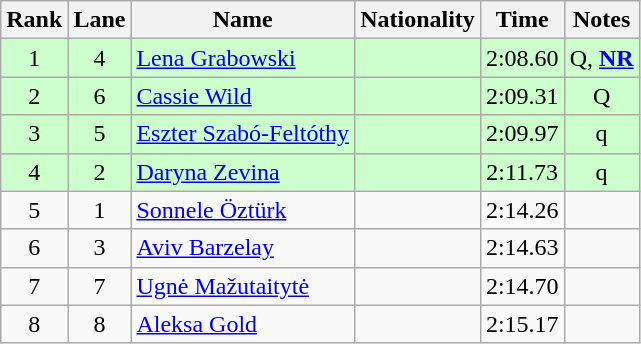<table class="wikitable sortable" style="text-align:center">
<tr>
<th>Rank</th>
<th>Lane</th>
<th>Name</th>
<th>Nationality</th>
<th>Time</th>
<th>Notes</th>
</tr>
<tr bgcolor=ccffcc>
<td>1</td>
<td>4</td>
<td align=left><a href='#'>Lena Grabowski</a></td>
<td align=left></td>
<td>2:08.60</td>
<td>Q, <strong><a href='#'>NR</a></strong></td>
</tr>
<tr bgcolor=ccffcc>
<td>2</td>
<td>6</td>
<td align=left><a href='#'>Cassie Wild</a></td>
<td align=left></td>
<td>2:09.31</td>
<td>Q</td>
</tr>
<tr bgcolor=ccffcc>
<td>3</td>
<td>5</td>
<td align=left><a href='#'>Eszter Szabó-Feltóthy</a></td>
<td align=left></td>
<td>2:09.97</td>
<td>q</td>
</tr>
<tr bgcolor=ccffcc>
<td>4</td>
<td>2</td>
<td align=left><a href='#'>Daryna Zevina</a></td>
<td align=left></td>
<td>2:11.73</td>
<td>q</td>
</tr>
<tr>
<td>5</td>
<td>1</td>
<td align=left><a href='#'>Sonnele Öztürk</a></td>
<td align=left></td>
<td>2:14.26</td>
<td></td>
</tr>
<tr>
<td>6</td>
<td>3</td>
<td align=left><a href='#'>Aviv Barzelay</a></td>
<td align=left></td>
<td>2:14.63</td>
<td></td>
</tr>
<tr>
<td>7</td>
<td>7</td>
<td align=left><a href='#'>Ugnė Mažutaitytė</a></td>
<td align=left></td>
<td>2:14.70</td>
<td></td>
</tr>
<tr>
<td>8</td>
<td>8</td>
<td align=left><a href='#'>Aleksa Gold</a></td>
<td align=left></td>
<td>2:15.17</td>
<td></td>
</tr>
</table>
